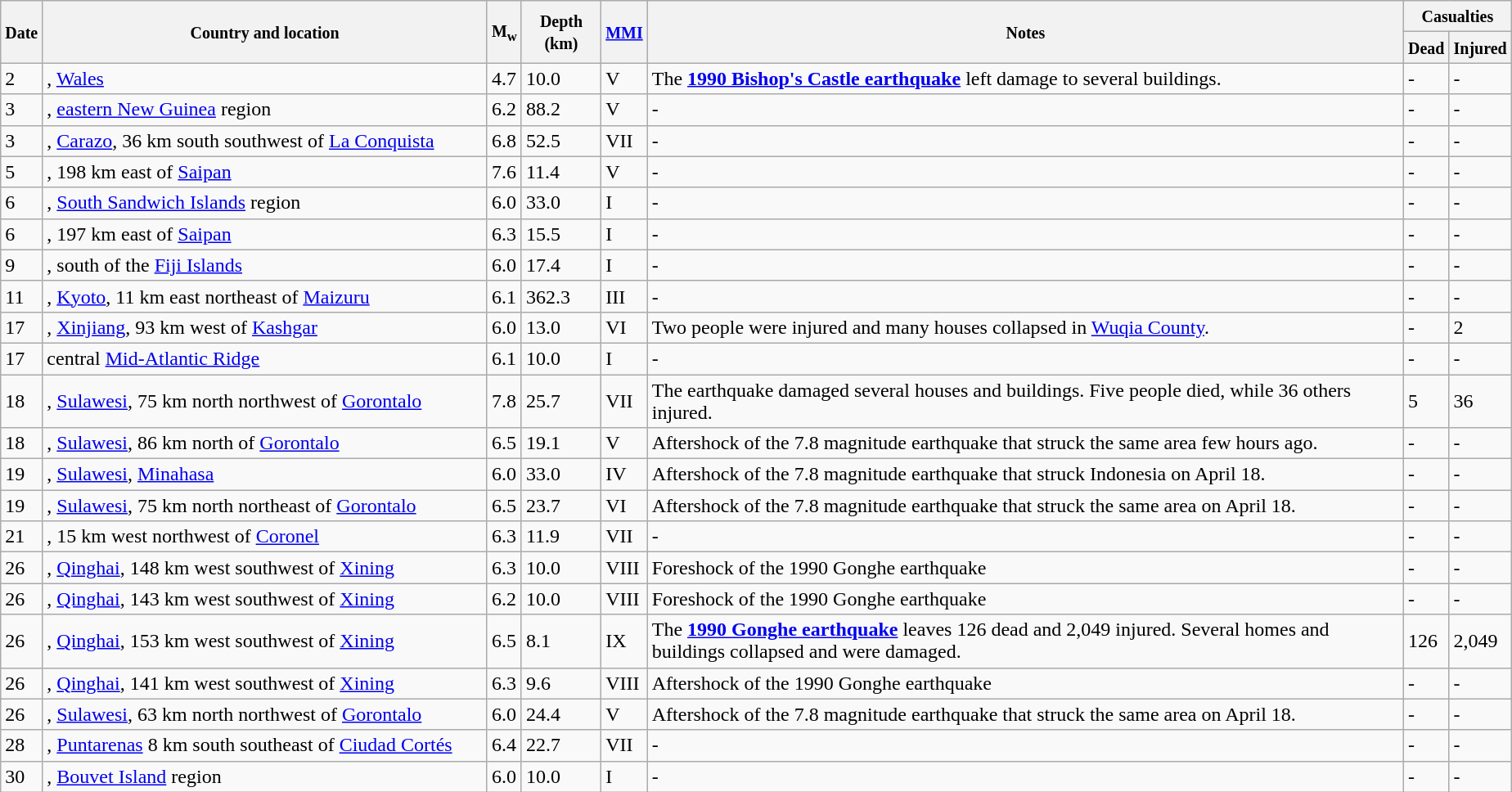<table class="wikitable sortable" style="border:1px black; margin-left:1em;">
<tr>
<th rowspan="2"><small>Date</small></th>
<th rowspan="2" style="width: 355px"><small>Country and location</small></th>
<th rowspan="2"><small>M<sub>w</sub></small></th>
<th rowspan="2"><small>Depth (km)</small></th>
<th rowspan="2"><small><a href='#'>MMI</a></small></th>
<th rowspan="2" class="unsortable"><small>Notes</small></th>
<th colspan="2"><small>Casualties</small></th>
</tr>
<tr>
<th><small>Dead</small></th>
<th><small>Injured</small></th>
</tr>
<tr>
<td>2</td>
<td>, <a href='#'>Wales</a></td>
<td>4.7</td>
<td>10.0</td>
<td>V</td>
<td>The <strong><a href='#'>1990 Bishop's Castle earthquake</a></strong> left damage to several buildings.</td>
<td>-</td>
<td>-</td>
</tr>
<tr>
<td>3</td>
<td>, <a href='#'>eastern New Guinea</a> region</td>
<td>6.2</td>
<td>88.2</td>
<td>V</td>
<td>-</td>
<td>-</td>
<td>-</td>
</tr>
<tr>
<td>3</td>
<td>, <a href='#'>Carazo</a>, 36 km south southwest of <a href='#'>La Conquista</a></td>
<td>6.8</td>
<td>52.5</td>
<td>VII</td>
<td>-</td>
<td>-</td>
<td>-</td>
</tr>
<tr>
<td>5</td>
<td>, 198 km east of <a href='#'>Saipan</a></td>
<td>7.6</td>
<td>11.4</td>
<td>V</td>
<td>-</td>
<td>-</td>
<td>-</td>
</tr>
<tr>
<td>6</td>
<td>, <a href='#'>South Sandwich Islands</a> region</td>
<td>6.0</td>
<td>33.0</td>
<td>I</td>
<td>-</td>
<td>-</td>
<td>-</td>
</tr>
<tr>
<td>6</td>
<td>, 197 km east of <a href='#'>Saipan</a></td>
<td>6.3</td>
<td>15.5</td>
<td>I</td>
<td>-</td>
<td>-</td>
<td>-</td>
</tr>
<tr>
<td>9</td>
<td>, south of the <a href='#'>Fiji Islands</a></td>
<td>6.0</td>
<td>17.4</td>
<td>I</td>
<td>-</td>
<td>-</td>
<td>-</td>
</tr>
<tr>
<td>11</td>
<td>, <a href='#'>Kyoto</a>, 11 km east northeast of <a href='#'>Maizuru</a></td>
<td>6.1</td>
<td>362.3</td>
<td>III</td>
<td>-</td>
<td>-</td>
<td>-</td>
</tr>
<tr>
<td>17</td>
<td>, <a href='#'>Xinjiang</a>, 93 km west of <a href='#'>Kashgar</a></td>
<td>6.0</td>
<td>13.0</td>
<td>VI</td>
<td>Two people were injured and many houses collapsed in <a href='#'>Wuqia County</a>.</td>
<td>-</td>
<td>2</td>
</tr>
<tr>
<td>17</td>
<td>central <a href='#'>Mid-Atlantic Ridge</a></td>
<td>6.1</td>
<td>10.0</td>
<td>I</td>
<td>-</td>
<td>-</td>
<td>-</td>
</tr>
<tr>
<td>18</td>
<td>, <a href='#'>Sulawesi</a>, 75 km north northwest of <a href='#'>Gorontalo</a></td>
<td>7.8</td>
<td>25.7</td>
<td>VII</td>
<td>The earthquake damaged several houses and buildings. Five people died, while 36 others injured.</td>
<td>5</td>
<td>36</td>
</tr>
<tr>
<td>18</td>
<td>, <a href='#'>Sulawesi</a>, 86 km north of <a href='#'>Gorontalo</a></td>
<td>6.5</td>
<td>19.1</td>
<td>V</td>
<td>Aftershock of the 7.8 magnitude earthquake that struck the same area few hours ago.</td>
<td>-</td>
<td>-</td>
</tr>
<tr>
<td>19</td>
<td>, <a href='#'>Sulawesi</a>, <a href='#'>Minahasa</a></td>
<td>6.0</td>
<td>33.0</td>
<td>IV</td>
<td>Aftershock of the 7.8 magnitude earthquake that struck Indonesia on April 18.</td>
<td>-</td>
<td>-</td>
</tr>
<tr>
<td>19</td>
<td>, <a href='#'>Sulawesi</a>, 75 km north northeast of <a href='#'>Gorontalo</a></td>
<td>6.5</td>
<td>23.7</td>
<td>VI</td>
<td>Aftershock of the 7.8 magnitude earthquake that struck the same area on April 18.</td>
<td>-</td>
<td>-</td>
</tr>
<tr>
<td>21</td>
<td>, 15 km west northwest of <a href='#'>Coronel</a></td>
<td>6.3</td>
<td>11.9</td>
<td>VII</td>
<td>-</td>
<td>-</td>
<td>-</td>
</tr>
<tr>
<td>26</td>
<td>, <a href='#'>Qinghai</a>, 148 km west southwest of <a href='#'>Xining</a></td>
<td>6.3</td>
<td>10.0</td>
<td>VIII</td>
<td>Foreshock of the 1990 Gonghe earthquake</td>
<td>-</td>
<td>-</td>
</tr>
<tr>
<td>26</td>
<td>, <a href='#'>Qinghai</a>, 143 km west southwest of <a href='#'>Xining</a></td>
<td>6.2</td>
<td>10.0</td>
<td>VIII</td>
<td>Foreshock of the 1990 Gonghe earthquake</td>
<td>-</td>
<td>-</td>
</tr>
<tr>
<td>26</td>
<td>, <a href='#'>Qinghai</a>, 153 km west southwest of <a href='#'>Xining</a></td>
<td>6.5</td>
<td>8.1</td>
<td>IX</td>
<td>The <strong><a href='#'>1990 Gonghe earthquake</a></strong> leaves 126 dead and 2,049 injured. Several homes and buildings collapsed and were damaged.</td>
<td>126</td>
<td>2,049</td>
</tr>
<tr>
<td>26</td>
<td>, <a href='#'>Qinghai</a>, 141 km west southwest of <a href='#'>Xining</a></td>
<td>6.3</td>
<td>9.6</td>
<td>VIII</td>
<td>Aftershock of the 1990 Gonghe earthquake</td>
<td>-</td>
<td>-</td>
</tr>
<tr>
<td>26</td>
<td>, <a href='#'>Sulawesi</a>, 63 km north northwest of <a href='#'>Gorontalo</a></td>
<td>6.0</td>
<td>24.4</td>
<td>V</td>
<td>Aftershock of the 7.8 magnitude earthquake that struck the same area on April 18.</td>
<td>-</td>
<td>-</td>
</tr>
<tr>
<td>28</td>
<td>, <a href='#'>Puntarenas</a> 8 km south southeast of <a href='#'>Ciudad Cortés</a></td>
<td>6.4</td>
<td>22.7</td>
<td>VII</td>
<td>-</td>
<td>-</td>
<td>-</td>
</tr>
<tr>
<td>30</td>
<td>, <a href='#'>Bouvet Island</a> region</td>
<td>6.0</td>
<td>10.0</td>
<td>I</td>
<td>-</td>
<td>-</td>
<td>-</td>
</tr>
<tr>
</tr>
</table>
